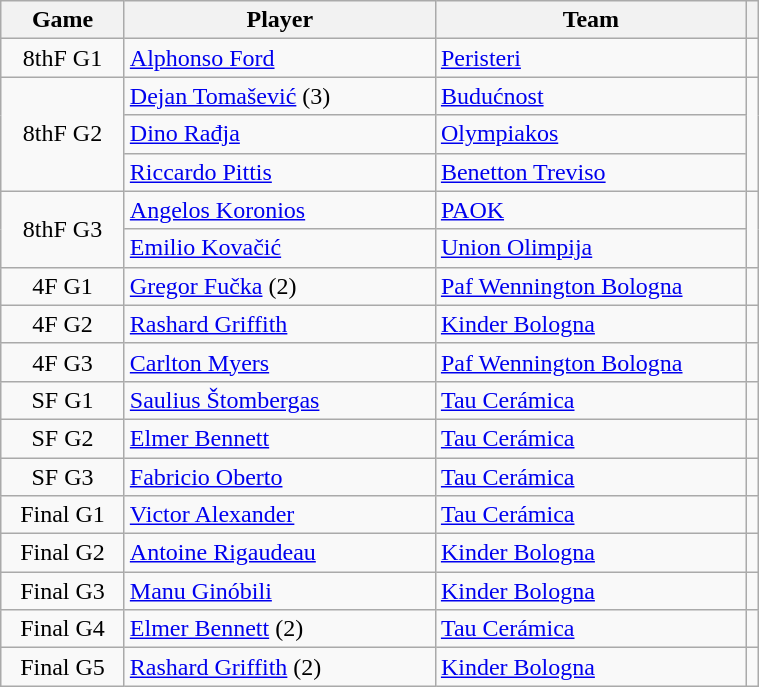<table class="wikitable" style="text-align: center">
<tr>
<th style="width:75px;">Game</th>
<th style="width:200px;">Player</th>
<th style="width:200px;">Team</th>
<th></th>
</tr>
<tr>
<td>8thF G1</td>
<td style="text-align:left"> <a href='#'>Alphonso Ford</a></td>
<td style="text-align:left"> <a href='#'>Peristeri</a></td>
<td></td>
</tr>
<tr>
<td rowspan=3>8thF G2</td>
<td style="text-align:left"> <a href='#'>Dejan Tomašević</a> (3)</td>
<td style="text-align:left"> <a href='#'>Budućnost</a></td>
<td rowspan=3></td>
</tr>
<tr>
<td style="text-align:left"> <a href='#'>Dino Rađja</a></td>
<td style="text-align:left"> <a href='#'>Olympiakos</a></td>
</tr>
<tr>
<td style="text-align:left"> <a href='#'>Riccardo Pittis</a></td>
<td style="text-align:left"> <a href='#'>Benetton Treviso</a></td>
</tr>
<tr>
<td rowspan=2>8thF G3</td>
<td style="text-align:left"> <a href='#'>Angelos Koronios</a></td>
<td style="text-align:left"> <a href='#'>PAOK</a></td>
<td rowspan=2></td>
</tr>
<tr>
<td style="text-align:left"> <a href='#'>Emilio Kovačić</a></td>
<td style="text-align:left"> <a href='#'>Union Olimpija</a></td>
</tr>
<tr>
<td>4F G1</td>
<td style="text-align:left"> <a href='#'>Gregor Fučka</a> (2)</td>
<td style="text-align:left"> <a href='#'>Paf Wennington Bologna</a></td>
<td></td>
</tr>
<tr>
<td>4F G2</td>
<td style="text-align:left"> <a href='#'>Rashard Griffith</a></td>
<td style="text-align:left"> <a href='#'>Kinder Bologna</a></td>
<td></td>
</tr>
<tr>
<td>4F G3</td>
<td style="text-align:left"> <a href='#'>Carlton Myers</a></td>
<td style="text-align:left"> <a href='#'>Paf Wennington Bologna</a></td>
<td></td>
</tr>
<tr>
<td>SF G1</td>
<td style="text-align:left"> <a href='#'>Saulius Štombergas</a></td>
<td style="text-align:left"> <a href='#'>Tau Cerámica</a></td>
<td></td>
</tr>
<tr>
<td>SF G2</td>
<td style="text-align:left"> <a href='#'>Elmer Bennett</a></td>
<td style="text-align:left"> <a href='#'>Tau Cerámica</a></td>
<td></td>
</tr>
<tr>
<td>SF G3</td>
<td style="text-align:left"> <a href='#'>Fabricio Oberto</a></td>
<td style="text-align:left"> <a href='#'>Tau Cerámica</a></td>
<td></td>
</tr>
<tr>
<td>Final G1</td>
<td style="text-align:left"> <a href='#'>Victor Alexander</a></td>
<td style="text-align:left"> <a href='#'>Tau Cerámica</a></td>
<td></td>
</tr>
<tr>
<td>Final G2</td>
<td style="text-align:left"> <a href='#'>Antoine Rigaudeau</a></td>
<td style="text-align:left"> <a href='#'>Kinder Bologna</a></td>
<td></td>
</tr>
<tr>
<td>Final G3</td>
<td style="text-align:left"> <a href='#'>Manu Ginóbili</a></td>
<td style="text-align:left"> <a href='#'>Kinder Bologna</a></td>
<td></td>
</tr>
<tr>
<td>Final G4</td>
<td style="text-align:left"> <a href='#'>Elmer Bennett</a> (2)</td>
<td style="text-align:left"> <a href='#'>Tau Cerámica</a></td>
<td></td>
</tr>
<tr>
<td>Final G5</td>
<td style="text-align:left"> <a href='#'>Rashard Griffith</a> (2)</td>
<td style="text-align:left"> <a href='#'>Kinder Bologna</a></td>
<td></td>
</tr>
</table>
